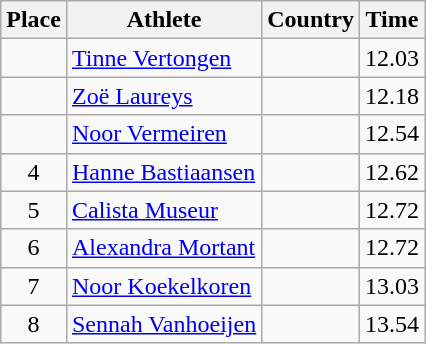<table class="wikitable">
<tr>
<th>Place</th>
<th>Athlete</th>
<th>Country</th>
<th>Time</th>
</tr>
<tr>
<td align=center></td>
<td><a href='#'>Tinne Vertongen</a></td>
<td></td>
<td>12.03</td>
</tr>
<tr>
<td align=center></td>
<td><a href='#'>Zoë Laureys</a></td>
<td></td>
<td>12.18</td>
</tr>
<tr>
<td align=center></td>
<td><a href='#'>Noor Vermeiren</a></td>
<td></td>
<td>12.54</td>
</tr>
<tr>
<td align=center>4</td>
<td><a href='#'>Hanne Bastiaansen</a></td>
<td></td>
<td>12.62</td>
</tr>
<tr>
<td align=center>5</td>
<td><a href='#'>Calista Museur</a></td>
<td></td>
<td>12.72</td>
</tr>
<tr>
<td align=center>6</td>
<td><a href='#'>Alexandra Mortant</a></td>
<td></td>
<td>12.72</td>
</tr>
<tr>
<td align=center>7</td>
<td><a href='#'>Noor Koekelkoren</a></td>
<td></td>
<td>13.03</td>
</tr>
<tr>
<td align=center>8</td>
<td><a href='#'>Sennah Vanhoeijen</a></td>
<td></td>
<td>13.54</td>
</tr>
</table>
